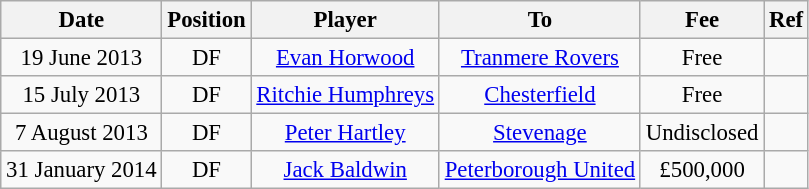<table class="wikitable" style="font-size: 95%; text-align: center;">
<tr>
<th>Date</th>
<th>Position</th>
<th>Player</th>
<th>To</th>
<th>Fee</th>
<th>Ref</th>
</tr>
<tr>
<td>19 June 2013</td>
<td>DF</td>
<td><a href='#'>Evan Horwood</a></td>
<td><a href='#'>Tranmere Rovers</a></td>
<td>Free</td>
<td></td>
</tr>
<tr>
<td>15 July 2013</td>
<td>DF</td>
<td><a href='#'>Ritchie Humphreys</a></td>
<td><a href='#'>Chesterfield</a></td>
<td>Free</td>
<td></td>
</tr>
<tr>
<td>7 August 2013</td>
<td>DF</td>
<td><a href='#'>Peter Hartley</a></td>
<td><a href='#'>Stevenage</a></td>
<td>Undisclosed</td>
<td></td>
</tr>
<tr>
<td>31 January 2014</td>
<td>DF</td>
<td><a href='#'>Jack Baldwin</a></td>
<td><a href='#'>Peterborough United</a></td>
<td>£500,000</td>
<td></td>
</tr>
</table>
